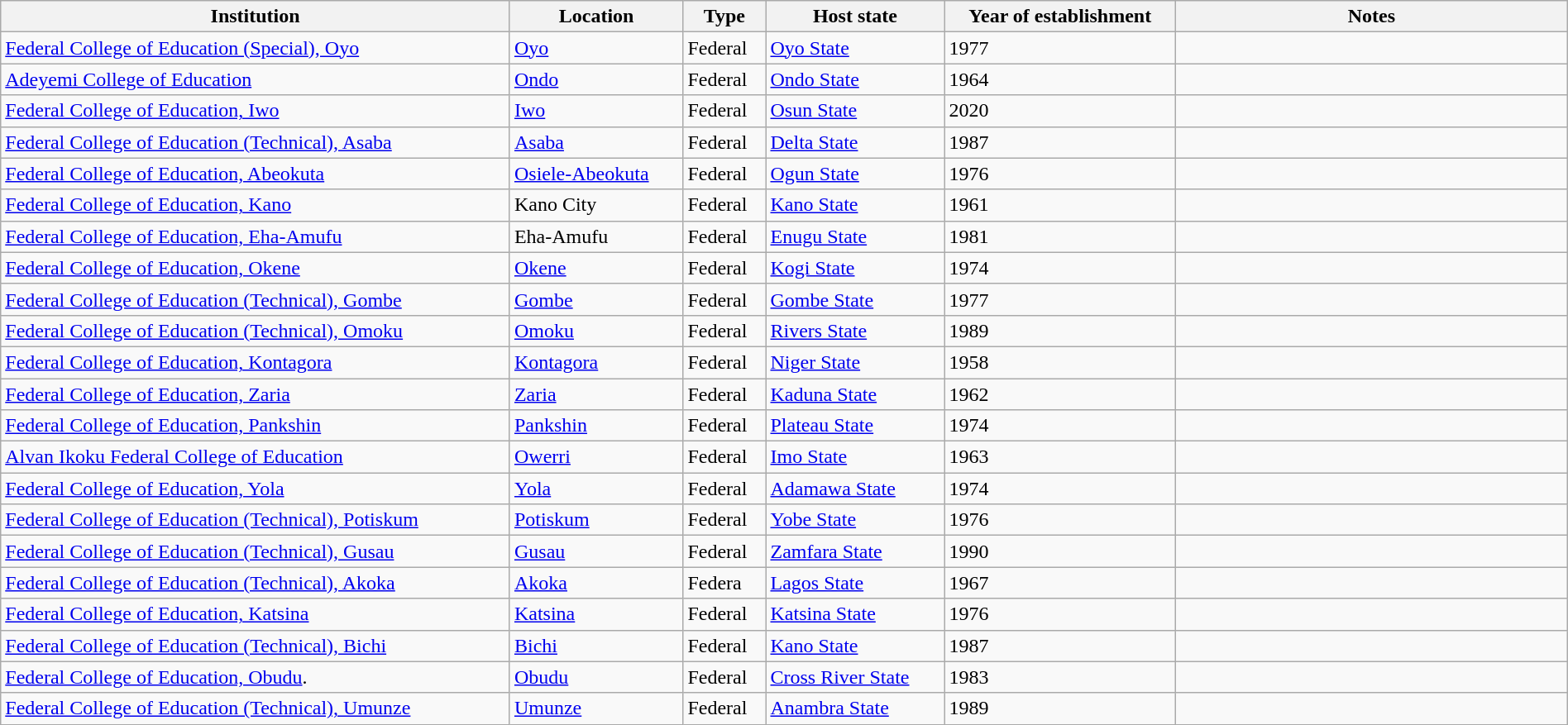<table class="wikitable sortable" border="1" style="width:100%; margin:auto; text-align:left">
<tr>
<th>Institution</th>
<th>Location</th>
<th>Type</th>
<th>Host state</th>
<th>Year of establishment</th>
<th width="25%">Notes</th>
</tr>
<tr -valign="top">
<td><a href='#'>Federal College of Education (Special), Oyo</a></td>
<td><a href='#'>Oyo</a></td>
<td>Federal</td>
<td><a href='#'>Oyo State</a></td>
<td>1977</td>
<td></td>
</tr>
<tr -valign="top">
<td><a href='#'>Adeyemi College of Education</a></td>
<td><a href='#'>Ondo</a></td>
<td>Federal</td>
<td><a href='#'>Ondo State</a></td>
<td>1964</td>
</tr>
<tr -valign="top">
<td><a href='#'>Federal College of Education, Iwo</a></td>
<td><a href='#'>Iwo</a></td>
<td>Federal</td>
<td><a href='#'>Osun State</a></td>
<td>2020</td>
<td></td>
</tr>
<tr -valign="top">
<td><a href='#'>Federal College of Education (Technical), Asaba</a></td>
<td><a href='#'>Asaba</a></td>
<td>Federal</td>
<td><a href='#'>Delta State</a></td>
<td>1987</td>
<td></td>
</tr>
<tr -valign="top">
<td><a href='#'>Federal College of Education, Abeokuta</a></td>
<td><a href='#'>Osiele-Abeokuta</a></td>
<td>Federal</td>
<td><a href='#'>Ogun State</a></td>
<td>1976</td>
<td></td>
</tr>
<tr -valign="top">
<td><a href='#'>Federal College of Education, Kano</a></td>
<td>Kano City</td>
<td>Federal</td>
<td><a href='#'>Kano State</a></td>
<td>1961</td>
<td></td>
</tr>
<tr -valign="top">
<td><a href='#'>Federal College of Education, Eha-Amufu</a></td>
<td>Eha-Amufu</td>
<td>Federal</td>
<td><a href='#'>Enugu State</a></td>
<td>1981</td>
<td></td>
</tr>
<tr -valign="top">
<td><a href='#'>Federal College of Education, Okene</a></td>
<td><a href='#'>Okene</a></td>
<td>Federal</td>
<td><a href='#'>Kogi State</a></td>
<td>1974</td>
<td></td>
</tr>
<tr -valign="top">
<td><a href='#'>Federal College of Education (Technical), Gombe</a></td>
<td><a href='#'>Gombe</a></td>
<td>Federal</td>
<td><a href='#'>Gombe State</a></td>
<td>1977</td>
<td></td>
</tr>
<tr -valign="top">
<td><a href='#'>Federal College of Education (Technical), Omoku</a></td>
<td><a href='#'>Omoku</a></td>
<td>Federal</td>
<td><a href='#'>Rivers State</a></td>
<td>1989</td>
<td></td>
</tr>
<tr -valign="top">
<td><a href='#'>Federal College of Education, Kontagora</a></td>
<td><a href='#'>Kontagora</a></td>
<td>Federal</td>
<td><a href='#'>Niger State</a></td>
<td>1958</td>
<td></td>
</tr>
<tr -valign="top">
<td><a href='#'>Federal College of Education, Zaria</a></td>
<td><a href='#'>Zaria</a></td>
<td>Federal</td>
<td><a href='#'>Kaduna State</a></td>
<td>1962</td>
<td></td>
</tr>
<tr -valign="top">
<td><a href='#'>Federal College of Education, Pankshin</a></td>
<td><a href='#'>Pankshin</a></td>
<td>Federal</td>
<td><a href='#'>Plateau State</a></td>
<td>1974</td>
<td></td>
</tr>
<tr -valign="top">
<td><a href='#'>Alvan Ikoku Federal College of Education</a></td>
<td><a href='#'>Owerri</a></td>
<td>Federal</td>
<td><a href='#'>Imo State</a></td>
<td>1963</td>
<td></td>
</tr>
<tr -valign="top">
<td><a href='#'>Federal College of Education, Yola</a></td>
<td><a href='#'>Yola</a></td>
<td>Federal</td>
<td><a href='#'>Adamawa State</a></td>
<td>1974</td>
<td></td>
</tr>
<tr -valign="top">
<td><a href='#'>Federal College of Education (Technical), Potiskum</a></td>
<td><a href='#'>Potiskum</a></td>
<td>Federal</td>
<td><a href='#'>Yobe State</a></td>
<td>1976</td>
<td></td>
</tr>
<tr -valign="top">
<td><a href='#'>Federal College of Education (Technical), Gusau</a></td>
<td><a href='#'>Gusau</a></td>
<td>Federal</td>
<td><a href='#'>Zamfara State</a></td>
<td>1990</td>
<td></td>
</tr>
<tr -valign="top">
<td><a href='#'>Federal College of Education (Technical), Akoka</a></td>
<td><a href='#'>Akoka</a></td>
<td>Federa</td>
<td><a href='#'>Lagos State</a></td>
<td>1967</td>
<td></td>
</tr>
<tr -valign="top">
<td><a href='#'>Federal College of Education, Katsina</a></td>
<td><a href='#'>Katsina</a></td>
<td>Federal</td>
<td><a href='#'>Katsina State</a></td>
<td>1976</td>
<td></td>
</tr>
<tr -valign="top">
<td><a href='#'>Federal College of Education (Technical), Bichi</a></td>
<td><a href='#'>Bichi</a></td>
<td>Federal</td>
<td><a href='#'>Kano State</a></td>
<td>1987</td>
<td></td>
</tr>
<tr -valign="top">
<td><a href='#'>Federal College of Education, Obudu</a>.</td>
<td><a href='#'>Obudu</a></td>
<td>Federal</td>
<td><a href='#'>Cross River State</a></td>
<td>1983</td>
</tr>
<tr -valign="top">
<td><a href='#'>Federal College of Education (Technical), Umunze</a></td>
<td><a href='#'>Umunze</a></td>
<td>Federal</td>
<td><a href='#'>Anambra State</a></td>
<td>1989</td>
<td></td>
</tr>
</table>
